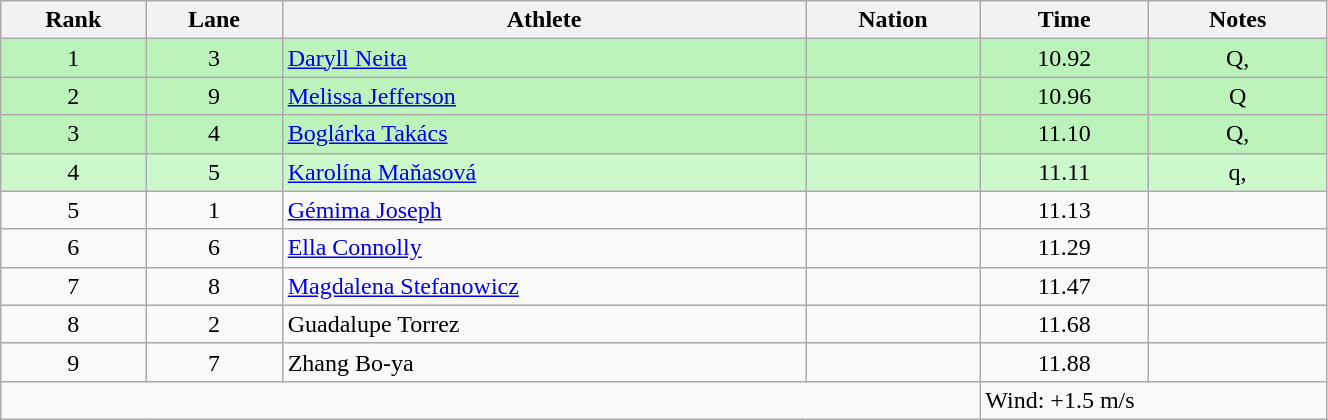<table class="wikitable sortable" style="text-align:center;width: 70%;">
<tr>
<th>Rank</th>
<th>Lane</th>
<th>Athlete</th>
<th>Nation</th>
<th>Time</th>
<th>Notes</th>
</tr>
<tr bgcolor=bbf3bb>
<td>1</td>
<td>3</td>
<td align=left><a href='#'>Daryll Neita</a></td>
<td align=left></td>
<td>10.92</td>
<td>Q, </td>
</tr>
<tr bgcolor=bbf3bb>
<td>2</td>
<td>9</td>
<td align=left><a href='#'>Melissa Jefferson</a></td>
<td align=left></td>
<td>10.96</td>
<td>Q</td>
</tr>
<tr bgcolor=bbf3bb>
<td>3</td>
<td>4</td>
<td align=left><a href='#'>Boglárka Takács</a></td>
<td align=left></td>
<td>11.10</td>
<td>Q, </td>
</tr>
<tr bgcolor=ccf9cc>
<td>4</td>
<td>5</td>
<td align=left><a href='#'>Karolína Maňasová</a></td>
<td align=left></td>
<td>11.11</td>
<td>q, </td>
</tr>
<tr>
<td>5</td>
<td>1</td>
<td align=left><a href='#'>Gémima Joseph</a></td>
<td align=left></td>
<td>11.13</td>
<td></td>
</tr>
<tr>
<td>6</td>
<td>6</td>
<td align=left><a href='#'>Ella Connolly</a></td>
<td align=left></td>
<td>11.29</td>
<td></td>
</tr>
<tr>
<td>7</td>
<td>8</td>
<td align=left><a href='#'>Magdalena Stefanowicz</a></td>
<td align=left></td>
<td>11.47</td>
<td></td>
</tr>
<tr>
<td>8</td>
<td>2</td>
<td align=left>Guadalupe Torrez</td>
<td align=left></td>
<td>11.68</td>
<td></td>
</tr>
<tr>
<td>9</td>
<td>7</td>
<td align=left>Zhang Bo-ya</td>
<td align=left></td>
<td>11.88</td>
<td></td>
</tr>
<tr class="sortbottom">
<td colspan="4"></td>
<td colspan="2" style="text-align:left;">Wind: +1.5 m/s</td>
</tr>
</table>
